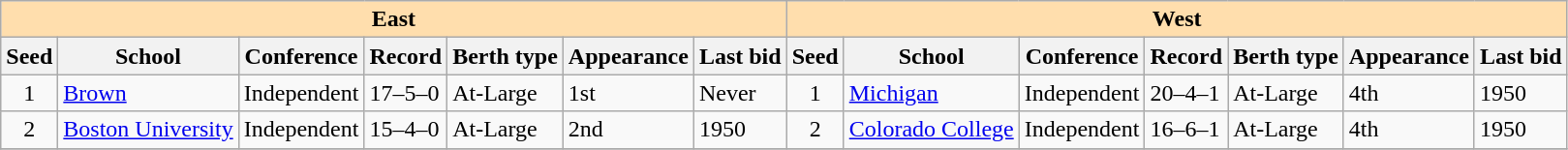<table class="wikitable">
<tr>
<th colspan="7" style="background:#ffdead;">East</th>
<th colspan="7" style="background:#ffdead;">West</th>
</tr>
<tr>
<th>Seed</th>
<th>School</th>
<th>Conference</th>
<th>Record</th>
<th>Berth type</th>
<th>Appearance</th>
<th>Last bid</th>
<th>Seed</th>
<th>School</th>
<th>Conference</th>
<th>Record</th>
<th>Berth type</th>
<th>Appearance</th>
<th>Last bid</th>
</tr>
<tr>
<td align=center>1</td>
<td><a href='#'>Brown</a></td>
<td>Independent</td>
<td>17–5–0</td>
<td>At-Large</td>
<td>1st</td>
<td>Never</td>
<td align=center>1</td>
<td><a href='#'>Michigan</a></td>
<td>Independent</td>
<td>20–4–1</td>
<td>At-Large</td>
<td>4th</td>
<td>1950</td>
</tr>
<tr>
<td align=center>2</td>
<td><a href='#'>Boston University</a></td>
<td>Independent</td>
<td>15–4–0</td>
<td>At-Large</td>
<td>2nd</td>
<td>1950</td>
<td align=center>2</td>
<td><a href='#'>Colorado College</a></td>
<td>Independent</td>
<td>16–6–1</td>
<td>At-Large</td>
<td>4th</td>
<td>1950</td>
</tr>
<tr>
</tr>
</table>
